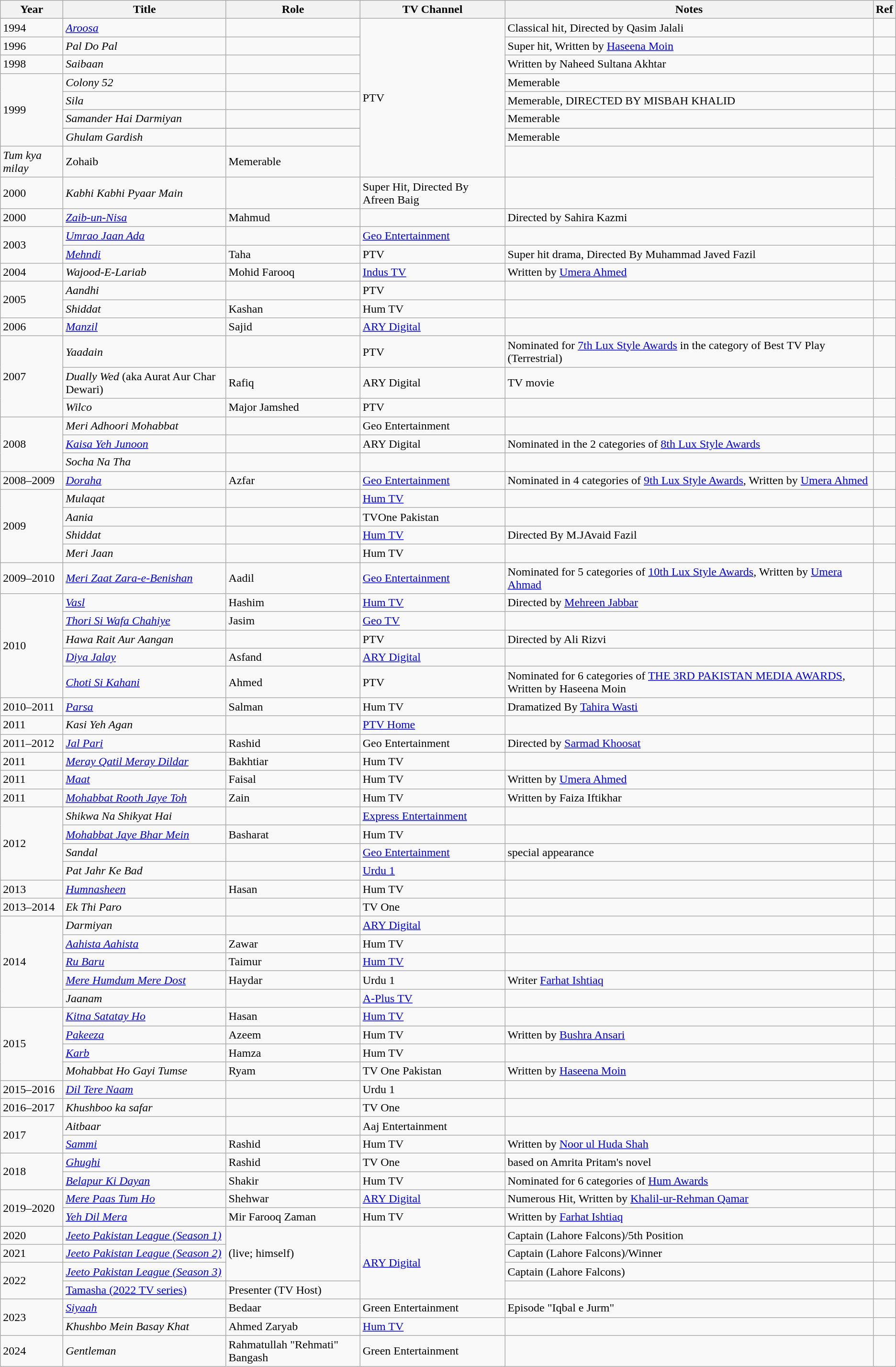<table class="wikitable">
<tr>
<th>Year</th>
<th>Title</th>
<th>Role</th>
<th>TV Channel</th>
<th>Notes</th>
<th>Ref</th>
</tr>
<tr>
<td>1994</td>
<td><em><a href='#'>Aroosa</a></em></td>
<td></td>
<td rowspan="9">PTV</td>
<td>Classical hit, Directed by Qasim Jalali</td>
<td></td>
</tr>
<tr>
<td>1996</td>
<td><em>Pal Do Pal</em></td>
<td></td>
<td>Super hit, Written by <a href='#'>Haseena Moin</a></td>
<td></td>
</tr>
<tr>
<td>1998</td>
<td><em>Saibaan</em></td>
<td></td>
<td>Written by Naheed Sultana Akhtar</td>
<td></td>
</tr>
<tr>
<td rowspan="5">1999</td>
<td><em>Colony 52</em></td>
<td></td>
<td>Memerable</td>
<td></td>
</tr>
<tr>
<td><em>Sila</em></td>
<td></td>
<td>Memerable, DIRECTED BY MISBAH KHALID</td>
<td></td>
</tr>
<tr>
<td><em>Samander Hai Darmiyan</em></td>
<td></td>
<td>Memerable</td>
<td></td>
</tr>
<tr>
</tr>
<tr>
<td><em>Ghulam Gardish</em></td>
<td></td>
<td>Memerable</td>
<td></td>
</tr>
<tr>
<td><em>Tum kya milay</em></td>
<td>Zohaib</td>
<td>Memerable</td>
<td></td>
</tr>
<tr>
<td>2000</td>
<td><em>Kabhi Kabhi Pyaar Main</em></td>
<td></td>
<td>Super Hit, Directed By Afreen Baig</td>
<td></td>
</tr>
<tr>
<td>2000</td>
<td><em><a href='#'>Zaib-un-Nisa</a></em></td>
<td>Mahmud</td>
<td></td>
<td>Directed by Sahira Kazmi</td>
<td></td>
</tr>
<tr>
<td rowspan="2">2003</td>
<td><em><a href='#'>Umrao Jaan Ada</a></em></td>
<td></td>
<td><a href='#'>Geo Entertainment</a></td>
<td></td>
<td></td>
</tr>
<tr>
<td><em><a href='#'>Mehndi</a></em></td>
<td>Taha</td>
<td>PTV</td>
<td>Super hit drama, Directed By Muhammad Javed Fazil</td>
<td></td>
</tr>
<tr>
<td>2004</td>
<td><em>Wajood-E-Lariab</em></td>
<td>Mohid Farooq</td>
<td><a href='#'>Indus TV</a></td>
<td>Written by <a href='#'>Umera Ahmed</a></td>
<td></td>
</tr>
<tr>
<td rowspan="2">2005</td>
<td><em>Aandhi</em></td>
<td></td>
<td>PTV</td>
<td></td>
<td></td>
</tr>
<tr>
<td><em>Shiddat</em></td>
<td>Kashan</td>
<td>Hum TV</td>
<td></td>
<td></td>
</tr>
<tr>
<td>2006</td>
<td><em><a href='#'>Manzil</a> </em></td>
<td>Sajid</td>
<td><a href='#'>ARY Digital</a></td>
<td></td>
<td></td>
</tr>
<tr>
<td rowspan="3">2007</td>
<td><em>Yaadain</em></td>
<td></td>
<td>PTV</td>
<td>Nominated for <a href='#'>7th Lux Style Awards</a> in the category of Best TV Play (Terrestrial)</td>
<td></td>
</tr>
<tr>
<td><em>Dually Wed</em> (aka Aurat Aur Char Dewari)</td>
<td>Rafiq</td>
<td>ARY Digital</td>
<td>TV movie</td>
<td></td>
</tr>
<tr>
<td><em>Wilco</em></td>
<td>Major Jamshed</td>
<td>PTV</td>
<td></td>
<td></td>
</tr>
<tr>
<td rowspan="3">2008</td>
<td><em>Meri Adhoori Mohabbat</em></td>
<td></td>
<td>Geo Entertainment</td>
<td></td>
<td></td>
</tr>
<tr>
<td><em><a href='#'>Kaisa Yeh Junoon</a></em></td>
<td></td>
<td>ARY Digital</td>
<td>Nominated in the 2 categories of <a href='#'>8th Lux Style Awards</a></td>
<td></td>
</tr>
<tr>
<td><em>Socha Na Tha</em></td>
<td></td>
<td></td>
<td></td>
<td></td>
</tr>
<tr>
<td>2008–2009</td>
<td><em><a href='#'>Doraha</a></em></td>
<td>Azfar</td>
<td><a href='#'>Geo Entertainment</a></td>
<td>Nominated in 4 categories of <a href='#'>9th Lux Style Awards</a>, Written by <a href='#'>Umera Ahmed</a></td>
<td></td>
</tr>
<tr>
<td rowspan="4">2009</td>
<td><em>Mulaqat</em></td>
<td></td>
<td><a href='#'>Hum TV</a></td>
<td></td>
<td></td>
</tr>
<tr>
<td><em>Aania</em></td>
<td></td>
<td>TVOne Pakistan</td>
<td></td>
<td></td>
</tr>
<tr>
<td><em>Shiddat</em></td>
<td></td>
<td><a href='#'>Hum TV</a></td>
<td>Directed By M.JAvaid Fazil</td>
<td></td>
</tr>
<tr>
<td><em>Meri Jaan</em></td>
<td></td>
<td>Hum TV</td>
<td></td>
<td></td>
</tr>
<tr>
<td>2009–2010</td>
<td><em><a href='#'>Meri Zaat Zara-e-Benishan</a></em></td>
<td>Aadil</td>
<td><a href='#'>Geo Entertainment</a></td>
<td>Nominated for 5 categories of <a href='#'>10th Lux Style Awards</a>, Written by	<a href='#'>Umera Ahmad</a></td>
<td></td>
</tr>
<tr>
<td rowspan="5">2010</td>
<td><em><a href='#'>Vasl</a></em></td>
<td>Hashim</td>
<td><a href='#'>Hum TV</a></td>
<td>Directed by <a href='#'>Mehreen Jabbar</a></td>
<td></td>
</tr>
<tr>
<td><em><a href='#'>Thori Si Wafa Chahiye</a></em></td>
<td>Jasim</td>
<td><a href='#'>Geo TV</a></td>
<td></td>
<td></td>
</tr>
<tr>
<td><em>Hawa Rait Aur Aangan</em></td>
<td></td>
<td>PTV</td>
<td>Directed by Ali Rizvi</td>
<td></td>
</tr>
<tr>
<td><em><a href='#'>Diya Jalay</a></em></td>
<td>Asfand</td>
<td><a href='#'>ARY Digital</a></td>
<td></td>
<td></td>
</tr>
<tr>
<td><em><a href='#'>Choti Si Kahani</a></em></td>
<td>Ahmed</td>
<td>PTV</td>
<td>Nominated for 6 categories of <a href='#'>THE 3RD PAKISTAN MEDIA AWARDS</a>, Written by Haseena Moin</td>
<td></td>
</tr>
<tr>
<td>2010–2011</td>
<td><em><a href='#'>Parsa</a></em></td>
<td>Salman</td>
<td>Hum TV</td>
<td>Dramatized By <a href='#'>Tahira Wasti</a></td>
<td></td>
</tr>
<tr>
<td>2011</td>
<td><em>Kasi Yeh Agan</em></td>
<td></td>
<td><a href='#'>PTV Home</a></td>
<td></td>
<td></td>
</tr>
<tr>
<td>2011–2012</td>
<td><em><a href='#'>Jal Pari</a></em></td>
<td>Rashid</td>
<td>Geo Entertainment</td>
<td>Directed by <a href='#'>Sarmad Khoosat</a></td>
<td></td>
</tr>
<tr>
<td>2011</td>
<td><em><a href='#'>Meray Qatil Meray Dildar</a></em></td>
<td>Bakhtiar</td>
<td>Hum TV</td>
<td></td>
<td></td>
</tr>
<tr>
<td>2011</td>
<td><em><a href='#'>Maat</a></em></td>
<td>Faisal</td>
<td>Hum TV</td>
<td>Written by <a href='#'>Umera Ahmed</a></td>
<td></td>
</tr>
<tr>
<td>2011</td>
<td><em><a href='#'>Mohabbat Rooth Jaye Toh</a></em></td>
<td>Zain</td>
<td>Hum TV</td>
<td>Written by Faiza Iftikhar</td>
<td></td>
</tr>
<tr>
<td rowspan="4">2012</td>
<td><em>Shikwa Na Shikyat Hai</em></td>
<td></td>
<td><a href='#'>Express Entertainment</a></td>
<td></td>
<td></td>
</tr>
<tr>
<td><em><a href='#'>Mohabbat Jaye Bhar Mein</a></em></td>
<td>Basharat</td>
<td>Hum TV</td>
<td></td>
<td></td>
</tr>
<tr>
<td><em>Sandal</em></td>
<td></td>
<td><a href='#'>Geo Entertainment</a></td>
<td>special appearance</td>
<td></td>
</tr>
<tr>
<td><em>Pat Jahr Ke Bad</em></td>
<td></td>
<td><a href='#'>Urdu 1</a></td>
<td></td>
<td></td>
</tr>
<tr>
<td>2013</td>
<td><em><a href='#'>Humnasheen</a></em></td>
<td>Hasan</td>
<td>Hum TV</td>
<td></td>
<td></td>
</tr>
<tr>
<td>2013–2014</td>
<td><em>Ek Thi Paro</em></td>
<td></td>
<td>TV One</td>
<td></td>
<td></td>
</tr>
<tr>
<td rowspan="5">2014</td>
<td><em>Darmiyan</em></td>
<td></td>
<td><a href='#'>ARY Digital</a></td>
<td></td>
<td></td>
</tr>
<tr>
<td><em><a href='#'>Aahista Aahista</a></em></td>
<td>Zawar</td>
<td>Hum TV</td>
<td></td>
<td></td>
</tr>
<tr>
<td><em><a href='#'>Ru Baru</a></em></td>
<td>Taimur</td>
<td><a href='#'>Hum TV</a></td>
<td></td>
<td></td>
</tr>
<tr>
<td><em><a href='#'>Mere Humdum Mere Dost</a></em></td>
<td>Haydar</td>
<td>Urdu 1</td>
<td>Writer <a href='#'>Farhat Ishtiaq</a></td>
<td></td>
</tr>
<tr>
<td><em>Jaanam</em></td>
<td></td>
<td><a href='#'>A-Plus TV</a></td>
<td></td>
<td></td>
</tr>
<tr>
<td rowspan="4">2015</td>
<td><em><a href='#'>Kitna Satatay Ho</a></em></td>
<td>Hasan</td>
<td><a href='#'>Hum TV</a></td>
<td></td>
<td></td>
</tr>
<tr>
<td><em><a href='#'>Pakeeza</a></em></td>
<td>Azeem</td>
<td>Hum TV</td>
<td>Written by <a href='#'>Bushra Ansari</a></td>
<td></td>
</tr>
<tr>
<td><em><a href='#'>Karb</a></em></td>
<td>Hamza</td>
<td>Hum TV</td>
<td></td>
<td></td>
</tr>
<tr>
<td><em>Mohabbat Ho Gayi Tumse</em></td>
<td>Ryam</td>
<td>TV One Pakistan</td>
<td>Written by <a href='#'>Haseena Moin</a></td>
<td></td>
</tr>
<tr>
<td>2015–2016</td>
<td><em><a href='#'>Dil Tere Naam</a></em></td>
<td></td>
<td>Urdu 1</td>
<td></td>
<td></td>
</tr>
<tr>
<td>2016–2017</td>
<td><em>Khushboo ka safar</em></td>
<td></td>
<td>TV One</td>
<td></td>
<td></td>
</tr>
<tr>
<td rowspan="2">2017</td>
<td><em>Aitbaar</em></td>
<td></td>
<td>Aaj Entertainment</td>
<td></td>
<td></td>
</tr>
<tr>
<td><em><a href='#'>Sammi</a></em></td>
<td>Rashid</td>
<td>Hum TV</td>
<td>Written by <a href='#'>Noor ul Huda Shah</a></td>
<td></td>
</tr>
<tr>
<td rowspan="2">2018</td>
<td><em><a href='#'>Ghughi</a></em></td>
<td>Rashid</td>
<td>TV One</td>
<td>based on Amrita Pritam's novel</td>
<td></td>
</tr>
<tr>
<td><em><a href='#'>Belapur Ki Dayan</a></em></td>
<td>Shakir</td>
<td>Hum TV</td>
<td>Nominated for 6 categories of <a href='#'>Hum Awards</a></td>
<td></td>
</tr>
<tr>
<td rowspan="2">2019–2020</td>
<td><em><a href='#'>Mere Paas Tum Ho</a></em></td>
<td>Shehwar</td>
<td><a href='#'>ARY Digital</a></td>
<td>Numerous Hit, Written by <a href='#'>Khalil-ur-Rehman Qamar</a></td>
<td></td>
</tr>
<tr>
<td><em><a href='#'>Yeh Dil Mera</a></em></td>
<td>Mir Farooq Zaman</td>
<td>Hum TV</td>
<td>Written by <a href='#'>Farhat Ishtiaq</a></td>
<td></td>
</tr>
<tr>
<td>2020</td>
<td><em><a href='#'>Jeeto Pakistan League (Season 1)</a></em></td>
<td rowspan="3">(live; himself)</td>
<td rowspan="4"><a href='#'>ARY Digital</a></td>
<td>Captain (Lahore Falcons)/5th Position</td>
<td></td>
</tr>
<tr>
<td>2021</td>
<td><em><a href='#'>Jeeto Pakistan League (Season 2)</a></em></td>
<td>Captain (Lahore Falcons)/Winner</td>
<td></td>
</tr>
<tr>
<td rowspan="2">2022</td>
<td><em><a href='#'>Jeeto Pakistan League (Season 3)</a></em></td>
<td>Captain (Lahore Falcons)</td>
<td></td>
</tr>
<tr>
<td><a href='#'>Tamasha (2022 TV series)</a></td>
<td>Presenter (TV Host)</td>
<td></td>
<td></td>
</tr>
<tr>
<td rowspan="2">2023</td>
<td><a href='#'><em>Siyaah</em></a></td>
<td>Bedaar</td>
<td>Green Entertainment</td>
<td>Episode "Iqbal e Jurm"</td>
<td></td>
</tr>
<tr>
<td><em>Khushbo Mein Basay Khat</em></td>
<td>Ahmed Zaryab</td>
<td><a href='#'>Hum TV</a></td>
<td></td>
<td></td>
</tr>
<tr>
<td>2024</td>
<td><em>Gentleman</em></td>
<td>Rahmatullah "Rehmati" Bangash</td>
<td>Green Entertainment</td>
<td></td>
<td></td>
</tr>
</table>
